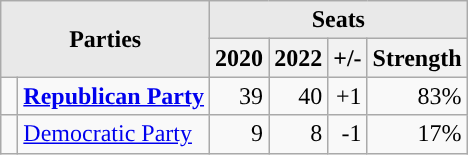<table class=wikitable>
<tr>
<th style="background-color:#E9E9E9" align=center rowspan=2 colspan=2>Parties</th>
<th style="background-color:#E9E9E9" align=center colspan=5>Seats</th>
</tr>
<tr bgcolor=#E9E9E9>
<th>2020</th>
<th>2022</th>
<th>+/-</th>
<th>Strength</th>
</tr>
<tr>
<td style="background-color:"> </td>
<td><strong><a href='#'>Republican Party</a></strong></td>
<td align=right>39</td>
<td align=right>40</td>
<td align=right>+1</td>
<td align=right>83%</td>
</tr>
<tr>
<td style="background-color:"> </td>
<td><a href='#'>Democratic Party</a></td>
<td align=right>9</td>
<td align=right>8</td>
<td align=right>-1</td>
<td align=right>17%</td>
</tr>
</table>
